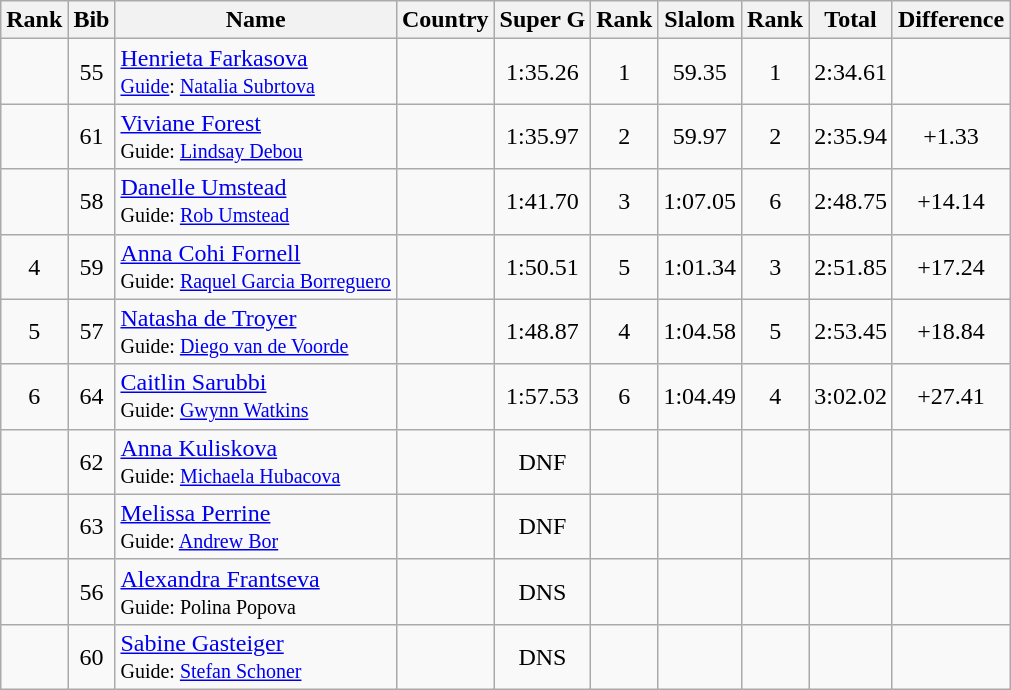<table class="wikitable sortable" style="text-align:center">
<tr>
<th>Rank</th>
<th>Bib</th>
<th>Name</th>
<th>Country</th>
<th>Super G</th>
<th>Rank</th>
<th>Slalom</th>
<th>Rank</th>
<th>Total</th>
<th>Difference</th>
</tr>
<tr>
<td></td>
<td>55</td>
<td align=left><a href='#'>Henrieta Farkasova</a><br><small><a href='#'>Guide</a>: <a href='#'>Natalia Subrtova</a></small></td>
<td align=left></td>
<td>1:35.26</td>
<td>1</td>
<td>59.35</td>
<td>1</td>
<td>2:34.61</td>
<td></td>
</tr>
<tr>
<td></td>
<td>61</td>
<td align=left><a href='#'>Viviane Forest</a><br><small>Guide: <a href='#'>Lindsay Debou</a></small></td>
<td align=left></td>
<td>1:35.97</td>
<td>2</td>
<td>59.97</td>
<td>2</td>
<td>2:35.94</td>
<td>+1.33</td>
</tr>
<tr>
<td></td>
<td>58</td>
<td align=left><a href='#'>Danelle Umstead</a><br><small>Guide: <a href='#'>Rob Umstead</a></small></td>
<td align=left></td>
<td>1:41.70</td>
<td>3</td>
<td>1:07.05</td>
<td>6</td>
<td>2:48.75</td>
<td>+14.14</td>
</tr>
<tr>
<td>4</td>
<td>59</td>
<td align=left><a href='#'>Anna Cohi Fornell</a><br><small>Guide: <a href='#'>Raquel Garcia Borreguero</a></small></td>
<td align=left></td>
<td>1:50.51</td>
<td>5</td>
<td>1:01.34</td>
<td>3</td>
<td>2:51.85</td>
<td>+17.24</td>
</tr>
<tr>
<td>5</td>
<td>57</td>
<td align=left><a href='#'>Natasha de Troyer</a><br><small>Guide: <a href='#'>Diego van de Voorde</a></small></td>
<td align=left></td>
<td>1:48.87</td>
<td>4</td>
<td>1:04.58</td>
<td>5</td>
<td>2:53.45</td>
<td>+18.84</td>
</tr>
<tr>
<td>6</td>
<td>64</td>
<td align=left><a href='#'>Caitlin Sarubbi</a><br><small>Guide: <a href='#'>Gwynn Watkins</a></small></td>
<td align=left></td>
<td>1:57.53</td>
<td>6</td>
<td>1:04.49</td>
<td>4</td>
<td>3:02.02</td>
<td>+27.41</td>
</tr>
<tr>
<td></td>
<td>62</td>
<td align=left><a href='#'>Anna Kuliskova</a><br><small>Guide: <a href='#'>Michaela Hubacova</a></small></td>
<td align=left></td>
<td>DNF</td>
<td></td>
<td></td>
<td></td>
<td></td>
<td></td>
</tr>
<tr>
<td></td>
<td>63</td>
<td align=left><a href='#'>Melissa Perrine</a><br><small>Guide: <a href='#'>Andrew Bor</a></small></td>
<td align=left></td>
<td>DNF</td>
<td></td>
<td></td>
<td></td>
<td></td>
<td></td>
</tr>
<tr>
<td></td>
<td>56</td>
<td align=left><a href='#'>Alexandra Frantseva</a><br><small>Guide: Polina Popova</small></td>
<td align=left></td>
<td>DNS</td>
<td></td>
<td></td>
<td></td>
<td></td>
<td></td>
</tr>
<tr>
<td></td>
<td>60</td>
<td align=left><a href='#'>Sabine Gasteiger</a><br><small>Guide: <a href='#'>Stefan Schoner</a></small></td>
<td align=left></td>
<td>DNS</td>
<td></td>
<td></td>
<td></td>
<td></td>
<td></td>
</tr>
</table>
